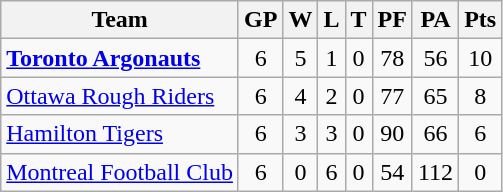<table class="wikitable">
<tr>
<th>Team</th>
<th>GP</th>
<th>W</th>
<th>L</th>
<th>T</th>
<th>PF</th>
<th>PA</th>
<th>Pts</th>
</tr>
<tr align="center">
<td align="left"><strong><a href='#'>Toronto Argonauts</a></strong></td>
<td>6</td>
<td>5</td>
<td>1</td>
<td>0</td>
<td>78</td>
<td>56</td>
<td>10</td>
</tr>
<tr align="center">
<td align="left"><a href='#'>Ottawa Rough Riders</a></td>
<td>6</td>
<td>4</td>
<td>2</td>
<td>0</td>
<td>77</td>
<td>65</td>
<td>8</td>
</tr>
<tr align="center">
<td align="left"><a href='#'>Hamilton Tigers</a></td>
<td>6</td>
<td>3</td>
<td>3</td>
<td>0</td>
<td>90</td>
<td>66</td>
<td>6</td>
</tr>
<tr align="center">
<td align="left"><a href='#'>Montreal Football Club</a></td>
<td>6</td>
<td>0</td>
<td>6</td>
<td>0</td>
<td>54</td>
<td>112</td>
<td>0</td>
</tr>
</table>
